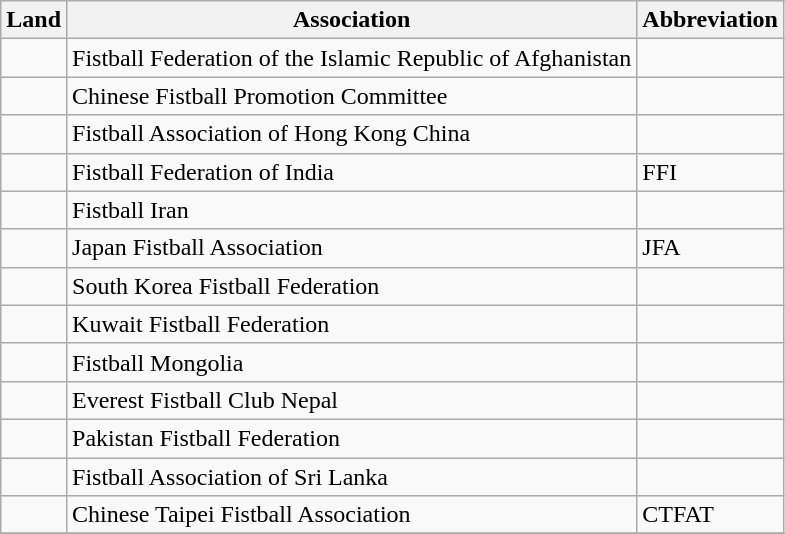<table class="wikitable">
<tr>
<th>Land</th>
<th>Association</th>
<th>Abbreviation</th>
</tr>
<tr>
<td></td>
<td>Fistball Federation of the Islamic Republic of Afghanistan</td>
<td></td>
</tr>
<tr>
<td></td>
<td>Chinese Fistball Promotion Committee</td>
<td></td>
</tr>
<tr>
<td></td>
<td>Fistball Association of Hong Kong China</td>
<td></td>
</tr>
<tr>
<td></td>
<td>Fistball Federation of India</td>
<td>FFI</td>
</tr>
<tr>
<td></td>
<td>Fistball Iran</td>
<td></td>
</tr>
<tr>
<td></td>
<td>Japan Fistball Association</td>
<td>JFA</td>
</tr>
<tr>
<td></td>
<td>South Korea Fistball Federation</td>
<td></td>
</tr>
<tr>
<td></td>
<td>Kuwait Fistball Federation</td>
<td></td>
</tr>
<tr>
<td></td>
<td>Fistball Mongolia</td>
<td></td>
</tr>
<tr>
<td></td>
<td>Everest Fistball Club Nepal</td>
<td></td>
</tr>
<tr>
<td></td>
<td>Pakistan Fistball Federation</td>
<td></td>
</tr>
<tr>
<td></td>
<td>Fistball Association of Sri Lanka</td>
<td></td>
</tr>
<tr>
<td></td>
<td>Chinese Taipei Fistball Association</td>
<td>CTFAT</td>
</tr>
<tr>
</tr>
</table>
